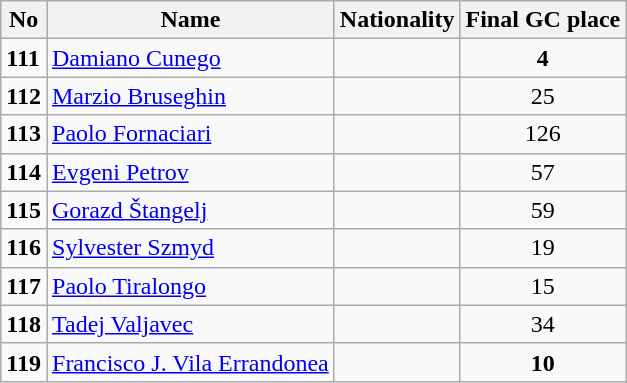<table class="wikitable">
<tr>
<th>No</th>
<th>Name</th>
<th>Nationality</th>
<th>Final GC place</th>
</tr>
<tr --->
<td><strong>111</strong></td>
<td><a href='#'>Damiano Cunego</a></td>
<td></td>
<td align="center"><strong>4</strong></td>
</tr>
<tr --->
<td><strong>112</strong></td>
<td><a href='#'>Marzio Bruseghin</a></td>
<td></td>
<td align="center">25</td>
</tr>
<tr --->
<td><strong>113</strong></td>
<td><a href='#'>Paolo Fornaciari</a></td>
<td></td>
<td align="center">126</td>
</tr>
<tr --->
<td><strong>114</strong></td>
<td><a href='#'>Evgeni Petrov</a></td>
<td></td>
<td align="center">57</td>
</tr>
<tr --->
<td><strong>115</strong></td>
<td><a href='#'>Gorazd Štangelj</a></td>
<td></td>
<td align="center">59</td>
</tr>
<tr --->
<td><strong>116</strong></td>
<td><a href='#'>Sylvester Szmyd</a></td>
<td></td>
<td align="center">19</td>
</tr>
<tr --->
<td><strong>117</strong></td>
<td><a href='#'>Paolo Tiralongo</a></td>
<td></td>
<td align="center">15</td>
</tr>
<tr --->
<td><strong>118</strong></td>
<td><a href='#'>Tadej Valjavec</a></td>
<td></td>
<td align="center">34</td>
</tr>
<tr --->
<td><strong>119</strong></td>
<td><a href='#'>Francisco J. Vila Errandonea</a></td>
<td></td>
<td align="center"><strong>10</strong></td>
</tr>
</table>
